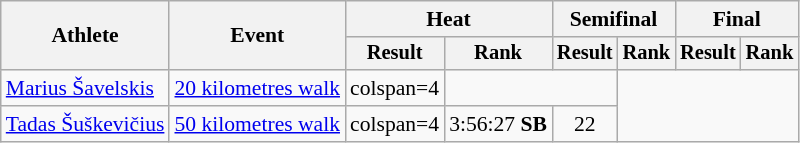<table class="wikitable" style="font-size:90%">
<tr>
<th rowspan="2">Athlete</th>
<th rowspan="2">Event</th>
<th colspan="2">Heat</th>
<th colspan="2">Semifinal</th>
<th colspan="2">Final</th>
</tr>
<tr style="font-size:95%">
<th>Result</th>
<th>Rank</th>
<th>Result</th>
<th>Rank</th>
<th>Result</th>
<th>Rank</th>
</tr>
<tr style=text-align:center>
<td style=text-align:left><a href='#'>Marius Šavelskis</a></td>
<td style=text-align:left><a href='#'>20 kilometres walk</a></td>
<td>colspan=4 </td>
<td colspan=2></td>
</tr>
<tr style=text-align:center>
<td style=text-align:left><a href='#'>Tadas Šuškevičius</a></td>
<td style=text-align:left><a href='#'>50 kilometres walk</a></td>
<td>colspan=4 </td>
<td>3:56:27 <strong>SB</strong></td>
<td>22</td>
</tr>
</table>
